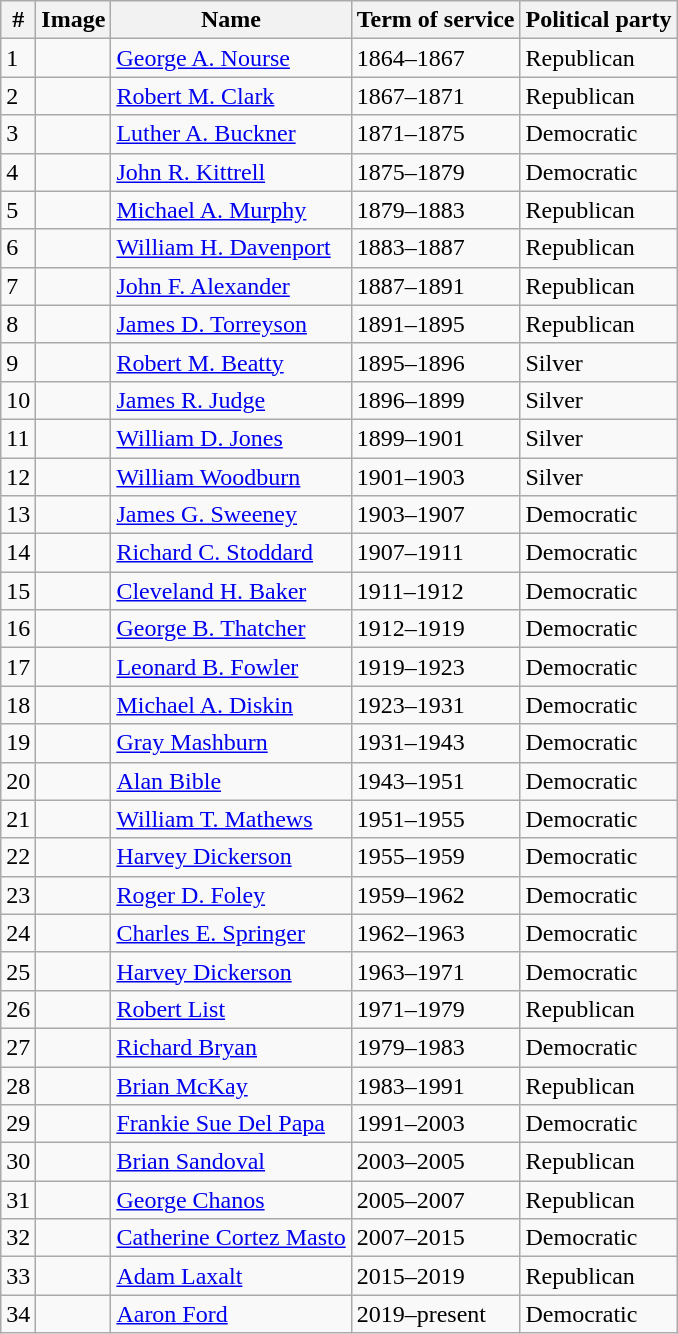<table class="wikitable sortable">
<tr>
<th>#</th>
<th>Image</th>
<th>Name</th>
<th>Term of service</th>
<th>Political party</th>
</tr>
<tr>
<td>1</td>
<td></td>
<td><a href='#'>George A. Nourse</a></td>
<td>1864–1867</td>
<td>Republican</td>
</tr>
<tr>
<td>2</td>
<td></td>
<td><a href='#'>Robert M. Clark</a></td>
<td>1867–1871</td>
<td>Republican</td>
</tr>
<tr>
<td>3</td>
<td></td>
<td><a href='#'>Luther A. Buckner</a></td>
<td>1871–1875</td>
<td>Democratic</td>
</tr>
<tr>
<td>4</td>
<td></td>
<td><a href='#'>John R. Kittrell</a></td>
<td>1875–1879</td>
<td>Democratic</td>
</tr>
<tr>
<td>5</td>
<td></td>
<td><a href='#'>Michael A. Murphy</a></td>
<td>1879–1883</td>
<td>Republican</td>
</tr>
<tr>
<td>6</td>
<td></td>
<td><a href='#'>William H. Davenport</a></td>
<td>1883–1887</td>
<td>Republican</td>
</tr>
<tr>
<td>7</td>
<td></td>
<td><a href='#'>John F. Alexander</a></td>
<td>1887–1891</td>
<td>Republican</td>
</tr>
<tr>
<td>8</td>
<td></td>
<td><a href='#'>James D. Torreyson</a></td>
<td>1891–1895</td>
<td>Republican</td>
</tr>
<tr>
<td>9</td>
<td></td>
<td><a href='#'>Robert M. Beatty</a></td>
<td>1895–1896</td>
<td>Silver</td>
</tr>
<tr>
<td>10</td>
<td></td>
<td><a href='#'>James R. Judge</a></td>
<td>1896–1899</td>
<td>Silver</td>
</tr>
<tr>
<td>11</td>
<td></td>
<td><a href='#'>William D. Jones</a></td>
<td>1899–1901</td>
<td>Silver</td>
</tr>
<tr>
<td>12</td>
<td></td>
<td><a href='#'>William Woodburn</a></td>
<td>1901–1903</td>
<td>Silver</td>
</tr>
<tr>
<td>13</td>
<td></td>
<td><a href='#'>James G. Sweeney</a></td>
<td>1903–1907</td>
<td>Democratic</td>
</tr>
<tr>
<td>14</td>
<td></td>
<td><a href='#'>Richard C. Stoddard</a></td>
<td>1907–1911</td>
<td>Democratic</td>
</tr>
<tr>
<td>15</td>
<td></td>
<td><a href='#'>Cleveland H. Baker</a></td>
<td>1911–1912</td>
<td>Democratic</td>
</tr>
<tr>
<td>16</td>
<td></td>
<td><a href='#'>George B. Thatcher</a></td>
<td>1912–1919</td>
<td>Democratic</td>
</tr>
<tr>
<td>17</td>
<td></td>
<td><a href='#'>Leonard B. Fowler</a></td>
<td>1919–1923</td>
<td>Democratic</td>
</tr>
<tr>
<td>18</td>
<td></td>
<td><a href='#'>Michael A. Diskin</a></td>
<td>1923–1931</td>
<td>Democratic</td>
</tr>
<tr>
<td>19</td>
<td></td>
<td><a href='#'>Gray Mashburn</a></td>
<td>1931–1943</td>
<td>Democratic</td>
</tr>
<tr>
<td>20</td>
<td></td>
<td><a href='#'>Alan Bible</a></td>
<td>1943–1951</td>
<td>Democratic</td>
</tr>
<tr>
<td>21</td>
<td></td>
<td><a href='#'>William T. Mathews</a></td>
<td>1951–1955</td>
<td>Democratic</td>
</tr>
<tr>
<td>22</td>
<td></td>
<td><a href='#'>Harvey Dickerson</a></td>
<td>1955–1959</td>
<td>Democratic</td>
</tr>
<tr>
<td>23</td>
<td></td>
<td><a href='#'>Roger D. Foley</a></td>
<td>1959–1962</td>
<td>Democratic</td>
</tr>
<tr>
<td>24</td>
<td></td>
<td><a href='#'>Charles E. Springer</a></td>
<td>1962–1963</td>
<td>Democratic</td>
</tr>
<tr>
<td>25</td>
<td></td>
<td><a href='#'>Harvey Dickerson</a></td>
<td>1963–1971</td>
<td>Democratic</td>
</tr>
<tr>
<td>26</td>
<td></td>
<td><a href='#'>Robert List</a></td>
<td>1971–1979</td>
<td>Republican</td>
</tr>
<tr>
<td>27</td>
<td></td>
<td><a href='#'>Richard Bryan</a></td>
<td>1979–1983</td>
<td>Democratic</td>
</tr>
<tr>
<td>28</td>
<td></td>
<td><a href='#'>Brian McKay</a></td>
<td>1983–1991</td>
<td>Republican</td>
</tr>
<tr>
<td>29</td>
<td></td>
<td><a href='#'>Frankie Sue Del Papa</a></td>
<td>1991–2003</td>
<td>Democratic</td>
</tr>
<tr>
<td>30</td>
<td></td>
<td><a href='#'>Brian Sandoval</a></td>
<td>2003–2005</td>
<td>Republican</td>
</tr>
<tr>
<td>31</td>
<td></td>
<td><a href='#'>George Chanos</a></td>
<td>2005–2007</td>
<td>Republican</td>
</tr>
<tr>
<td>32</td>
<td></td>
<td><a href='#'>Catherine Cortez Masto</a></td>
<td>2007–2015</td>
<td>Democratic</td>
</tr>
<tr>
<td>33</td>
<td></td>
<td><a href='#'>Adam Laxalt</a></td>
<td>2015–2019</td>
<td>Republican</td>
</tr>
<tr>
<td>34</td>
<td></td>
<td><a href='#'>Aaron Ford</a></td>
<td>2019–present</td>
<td>Democratic</td>
</tr>
</table>
